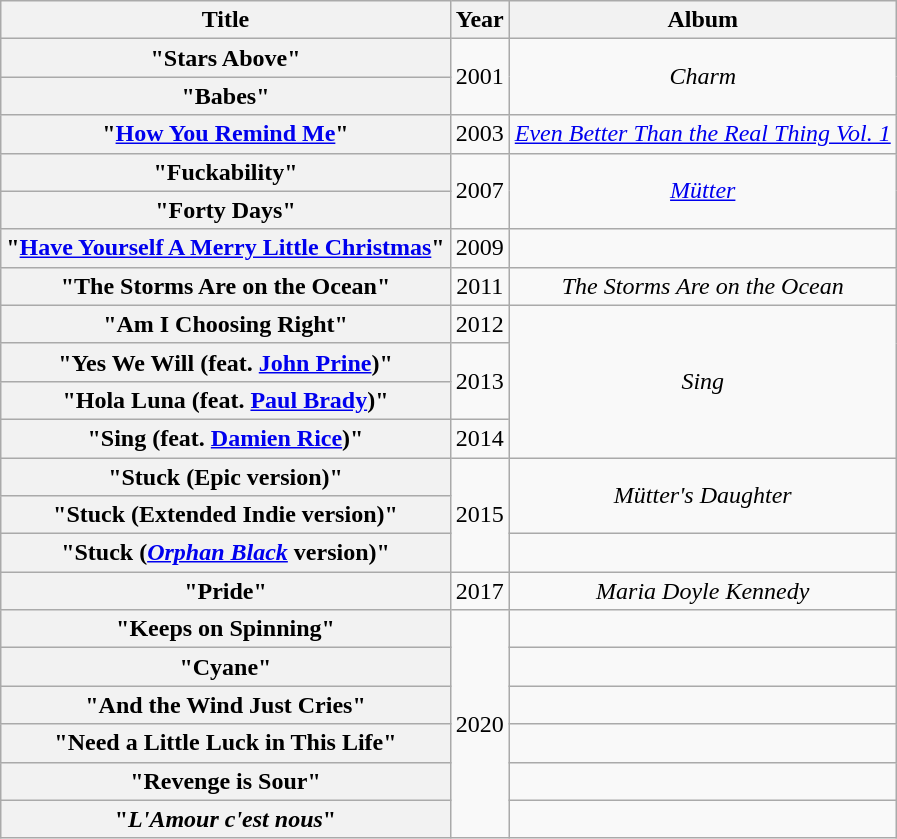<table class="wikitable plainrowheaders" style="text-align:center;">
<tr>
<th scope="col" rowspan="1">Title</th>
<th scope="col" rowspan="1">Year</th>
<th scope="col" rowspan="1">Album</th>
</tr>
<tr>
<th scope="row">"Stars Above"</th>
<td rowspan="2">2001</td>
<td rowspan="2"><em>Charm</em></td>
</tr>
<tr>
<th scope="row">"Babes"</th>
</tr>
<tr>
<th scope="row">"<a href='#'>How You Remind Me</a>"</th>
<td>2003</td>
<td><em><a href='#'>Even Better Than the Real Thing Vol. 1</a></em></td>
</tr>
<tr>
<th scope="row">"Fuckability"</th>
<td rowspan="2">2007</td>
<td rowspan="2"><em><a href='#'>Mütter</a></em></td>
</tr>
<tr>
<th scope="row">"Forty Days"</th>
</tr>
<tr>
<th scope="row">"<a href='#'>Have Yourself A Merry Little Christmas</a>"</th>
<td>2009</td>
<td></td>
</tr>
<tr>
<th scope="row">"The Storms Are on the Ocean"</th>
<td>2011</td>
<td><em>The Storms Are on the Ocean</em></td>
</tr>
<tr>
<th scope="row">"Am I Choosing Right"</th>
<td>2012</td>
<td rowspan="4"><em>Sing</em></td>
</tr>
<tr>
<th scope="row">"Yes We Will (feat. <a href='#'>John Prine</a>)"</th>
<td rowspan="2">2013</td>
</tr>
<tr>
<th scope="row">"Hola Luna (feat. <a href='#'>Paul Brady</a>)"</th>
</tr>
<tr>
<th scope="row">"Sing (feat. <a href='#'>Damien Rice</a>)"</th>
<td>2014</td>
</tr>
<tr>
<th scope="row">"Stuck (Epic version)"</th>
<td rowspan="3">2015</td>
<td rowspan="2"><em>Mütter's Daughter</em></td>
</tr>
<tr>
<th scope="row">"Stuck (Extended Indie version)"</th>
</tr>
<tr>
<th scope="row">"Stuck (<em><a href='#'>Orphan Black</a></em> version)"</th>
<td></td>
</tr>
<tr>
<th scope="row">"Pride"</th>
<td>2017</td>
<td><em>Maria Doyle Kennedy</em></td>
</tr>
<tr>
<th scope="row">"Keeps on Spinning"</th>
<td rowspan="6">2020</td>
<td></td>
</tr>
<tr>
<th scope="row">"Cyane"</th>
<td></td>
</tr>
<tr>
<th scope="row">"And the Wind Just Cries"</th>
<td></td>
</tr>
<tr>
<th scope="row">"Need a Little Luck in This Life"</th>
<td></td>
</tr>
<tr>
<th scope="row">"Revenge is Sour"</th>
<td></td>
</tr>
<tr>
<th scope="row">"<em>L'Amour c'est nous</em>"</th>
<td></td>
</tr>
</table>
